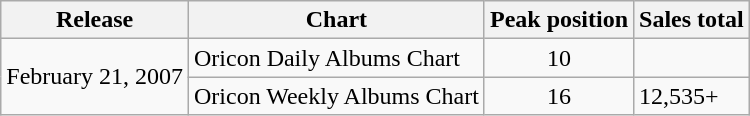<table class="wikitable">
<tr>
<th>Release</th>
<th>Chart</th>
<th>Peak position</th>
<th>Sales total</th>
</tr>
<tr>
<td rowspan="2">February 21, 2007</td>
<td>Oricon Daily Albums Chart</td>
<td align="center">10</td>
<td></td>
</tr>
<tr>
<td>Oricon Weekly Albums Chart</td>
<td align="center">16</td>
<td>12,535+</td>
</tr>
</table>
